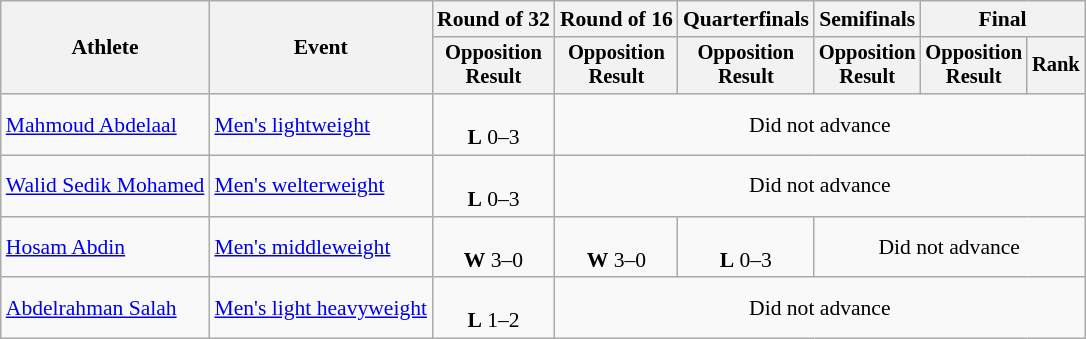<table class="wikitable" style="font-size:90%">
<tr>
<th rowspan="2">Athlete</th>
<th rowspan="2">Event</th>
<th>Round of 32</th>
<th>Round of 16</th>
<th>Quarterfinals</th>
<th>Semifinals</th>
<th colspan=2>Final</th>
</tr>
<tr style="font-size:95%">
<th>Opposition<br>Result</th>
<th>Opposition<br>Result</th>
<th>Opposition<br>Result</th>
<th>Opposition<br>Result</th>
<th>Opposition<br>Result</th>
<th>Rank</th>
</tr>
<tr align=center>
<td align=left><a href='#'>Mahmoud Abdelaal</a></td>
<td align=left><a href='#'>Men's lightweight</a></td>
<td><br><strong>L</strong> 0–3</td>
<td colspan=5>Did not advance</td>
</tr>
<tr align=center>
<td align=left><a href='#'>Walid Sedik Mohamed</a></td>
<td align=left><a href='#'>Men's welterweight</a></td>
<td><br><strong>L</strong> 0–3</td>
<td colspan=5>Did not advance</td>
</tr>
<tr align=center>
<td align=left><a href='#'>Hosam Abdin</a></td>
<td align=left><a href='#'>Men's middleweight</a></td>
<td><br><strong>W</strong> 3–0</td>
<td><br><strong>W</strong> 3–0</td>
<td><br><strong>L</strong> 0–3</td>
<td colspan=3>Did not advance</td>
</tr>
<tr align=center>
<td align=left><a href='#'>Abdelrahman Salah</a></td>
<td align=left><a href='#'>Men's light heavyweight</a></td>
<td><br><strong>L</strong> 1–2</td>
<td colspan=5>Did not advance</td>
</tr>
</table>
